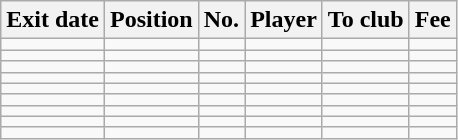<table class="wikitable sortable">
<tr>
<th>Exit date</th>
<th>Position</th>
<th>No.</th>
<th>Player</th>
<th>To club</th>
<th>Fee</th>
</tr>
<tr>
<td></td>
<td></td>
<td></td>
<td></td>
<td></td>
<td></td>
</tr>
<tr>
<td></td>
<td></td>
<td></td>
<td></td>
<td></td>
<td></td>
</tr>
<tr>
<td></td>
<td></td>
<td></td>
<td></td>
<td></td>
<td></td>
</tr>
<tr>
<td></td>
<td></td>
<td></td>
<td></td>
<td></td>
<td></td>
</tr>
<tr>
<td></td>
<td></td>
<td></td>
<td></td>
<td></td>
<td></td>
</tr>
<tr>
<td></td>
<td></td>
<td></td>
<td></td>
<td></td>
<td></td>
</tr>
<tr>
<td></td>
<td></td>
<td></td>
<td></td>
<td></td>
<td></td>
</tr>
<tr>
<td></td>
<td></td>
<td></td>
<td></td>
<td></td>
<td></td>
</tr>
<tr>
<td></td>
<td></td>
<td></td>
<td></td>
<td></td>
<td></td>
</tr>
</table>
